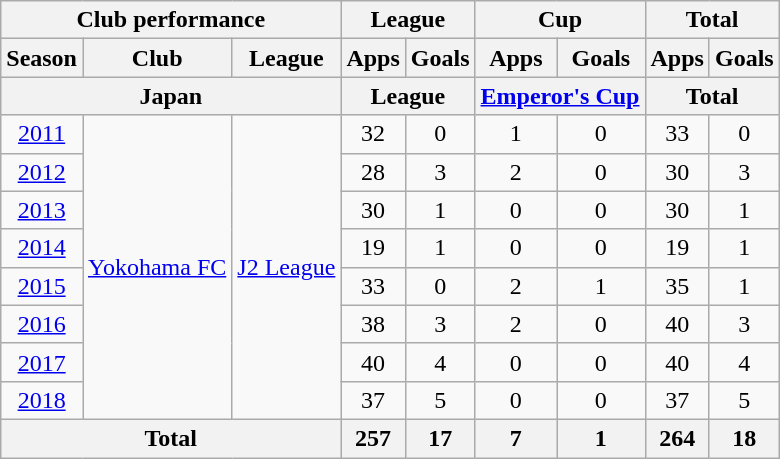<table class="wikitable" style="text-align:center;">
<tr>
<th colspan=3>Club performance</th>
<th colspan=2>League</th>
<th colspan=2>Cup</th>
<th colspan=2>Total</th>
</tr>
<tr>
<th>Season</th>
<th>Club</th>
<th>League</th>
<th>Apps</th>
<th>Goals</th>
<th>Apps</th>
<th>Goals</th>
<th>Apps</th>
<th>Goals</th>
</tr>
<tr>
<th colspan=3>Japan</th>
<th colspan=2>League</th>
<th colspan=2><a href='#'>Emperor's Cup</a></th>
<th colspan=2>Total</th>
</tr>
<tr>
<td><a href='#'>2011</a></td>
<td rowspan="8"><a href='#'>Yokohama FC</a></td>
<td rowspan="8"><a href='#'>J2 League</a></td>
<td>32</td>
<td>0</td>
<td>1</td>
<td>0</td>
<td>33</td>
<td>0</td>
</tr>
<tr>
<td><a href='#'>2012</a></td>
<td>28</td>
<td>3</td>
<td>2</td>
<td>0</td>
<td>30</td>
<td>3</td>
</tr>
<tr>
<td><a href='#'>2013</a></td>
<td>30</td>
<td>1</td>
<td>0</td>
<td>0</td>
<td>30</td>
<td>1</td>
</tr>
<tr>
<td><a href='#'>2014</a></td>
<td>19</td>
<td>1</td>
<td>0</td>
<td>0</td>
<td>19</td>
<td>1</td>
</tr>
<tr>
<td><a href='#'>2015</a></td>
<td>33</td>
<td>0</td>
<td>2</td>
<td>1</td>
<td>35</td>
<td>1</td>
</tr>
<tr>
<td><a href='#'>2016</a></td>
<td>38</td>
<td>3</td>
<td>2</td>
<td>0</td>
<td>40</td>
<td>3</td>
</tr>
<tr>
<td><a href='#'>2017</a></td>
<td>40</td>
<td>4</td>
<td>0</td>
<td>0</td>
<td>40</td>
<td>4</td>
</tr>
<tr>
<td><a href='#'>2018</a></td>
<td>37</td>
<td>5</td>
<td>0</td>
<td>0</td>
<td>37</td>
<td>5</td>
</tr>
<tr>
<th colspan=3>Total</th>
<th>257</th>
<th>17</th>
<th>7</th>
<th>1</th>
<th>264</th>
<th>18</th>
</tr>
</table>
